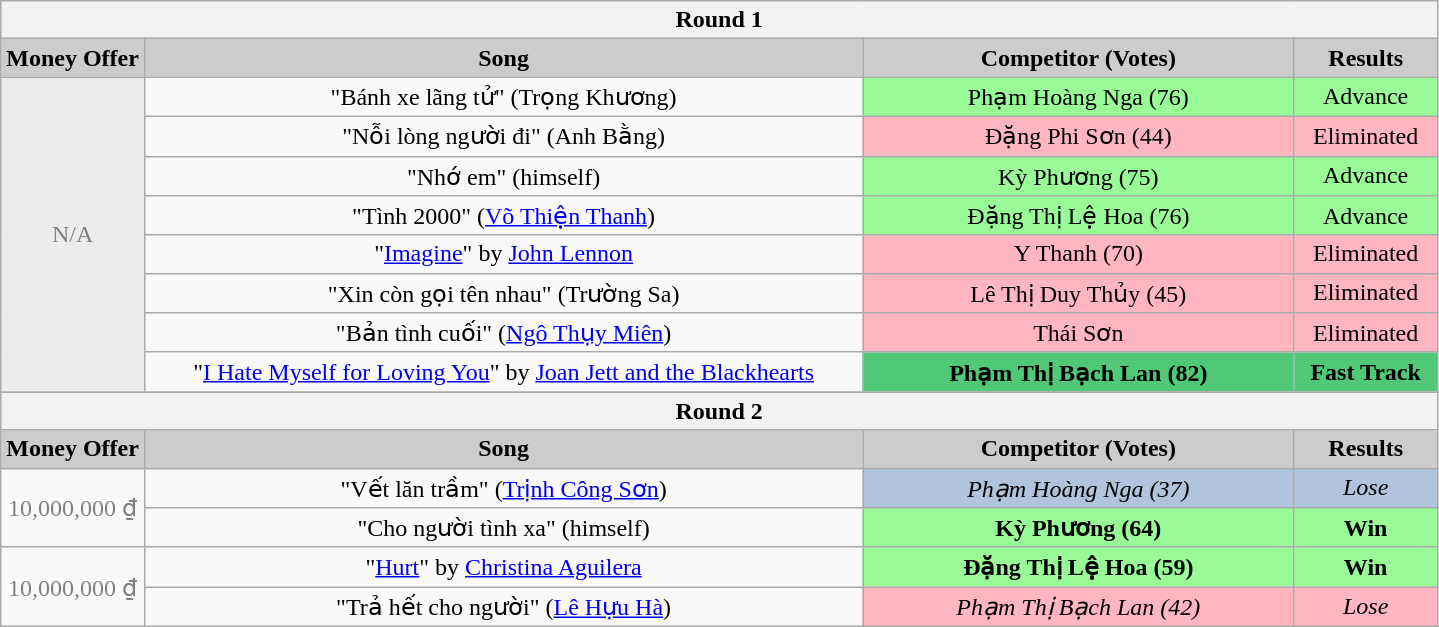<table class="wikitable" style="text-align:center;">
<tr>
<th colspan=5>Round 1</th>
</tr>
<tr>
<td bgcolor="#CCCCCC" align="center" width="10%"><strong>Money Offer</strong></td>
<td bgcolor="#CCCCCC" align="center" width="50%"><strong>Song</strong></td>
<td bgcolor="#CCCCCC" align="center" width="30%"><strong>Competitor (Votes)</strong></td>
<td bgcolor="#CCCCCC" align="center" width="10"><strong>Results</strong></td>
</tr>
<tr>
<td rowspan=8 style="background: #ececec; color: grey; vertical-align: middle; text-align: center; " class="table-na">N/A</td>
<td>"Bánh xe lãng tử" (Trọng Khương)</td>
<td bgcolor="palegreen">Phạm Hoàng Nga (76)</td>
<td bgcolor="palegreen">Advance</td>
</tr>
<tr>
<td>"Nỗi lòng người đi" (Anh Bằng)</td>
<td bgcolor="lightpink">Đặng Phi Sơn (44)</td>
<td bgcolor="lightpink">Eliminated</td>
</tr>
<tr>
<td>"Nhớ em" (himself)</td>
<td bgcolor="palegreen">Kỳ Phương (75)</td>
<td bgcolor="palegreen">Advance</td>
</tr>
<tr>
<td>"Tình 2000" (<a href='#'>Võ Thiện Thanh</a>)</td>
<td bgcolor="palegreen">Đặng Thị Lệ Hoa (76)</td>
<td bgcolor="palegreen">Advance</td>
</tr>
<tr>
<td>"<a href='#'>Imagine</a>" by <a href='#'>John Lennon</a></td>
<td bgcolor="lightpink">Y Thanh (70)</td>
<td bgcolor="lightpink">Eliminated</td>
</tr>
<tr>
<td>"Xin còn gọi tên nhau" (Trường Sa)</td>
<td bgcolor="lightpink">Lê Thị Duy Thủy (45)</td>
<td bgcolor="lightpink">Eliminated</td>
</tr>
<tr>
<td>"Bản tình cuối" (<a href='#'>Ngô Thụy Miên</a>)</td>
<td bgcolor="lightpink">Thái Sơn</td>
<td bgcolor="lightpink">Eliminated</td>
</tr>
<tr>
<td>"<a href='#'>I Hate Myself for Loving You</a>" by <a href='#'>Joan Jett and the Blackhearts</a></td>
<td bgcolor="#50C878"><strong>Phạm Thị Bạch Lan (82)</strong></td>
<td bgcolor="#50C878"><strong>Fast Track</strong></td>
</tr>
<tr>
</tr>
<tr>
<th colspan=5>Round 2</th>
</tr>
<tr>
<td bgcolor="#CCCCCC" align="center" width="10%"><strong>Money Offer</strong></td>
<td bgcolor="#CCCCCC" align="center" width="50%"><strong>Song</strong></td>
<td bgcolor="#CCCCCC" align="center" width="30%"><strong>Competitor (Votes)</strong></td>
<td bgcolor="#CCCCCC" align="center" width="10"><strong>Results</strong></td>
</tr>
<tr>
<td rowspan=2 style="color: grey; vertical-align: middle; text-align: center; " class="table-na">10,000,000 ₫</td>
<td>"Vết lăn trầm" (<a href='#'>Trịnh Công Sơn</a>)</td>
<td bgcolor="lightsteelblue"><em>Phạm Hoàng Nga (37)</em></td>
<td bgcolor="lightsteelblue"><em>Lose</em></td>
</tr>
<tr>
<td>"Cho người tình xa" (himself)</td>
<td bgcolor="palegreen"><strong>Kỳ Phương (64)</strong></td>
<td bgcolor="palegreen"><strong>Win</strong></td>
</tr>
<tr>
<td rowspan=2 style="color: grey; vertical-align: middle; text-align: center; " class="table-na">10,000,000 ₫</td>
<td>"<a href='#'>Hurt</a>" by <a href='#'>Christina Aguilera</a></td>
<td bgcolor="palegreen"><strong>Đặng Thị Lệ Hoa (59)</strong></td>
<td bgcolor="palegreen"><strong>Win</strong></td>
</tr>
<tr>
<td>"Trả hết cho người" (<a href='#'>Lê Hựu Hà</a>)</td>
<td bgcolor="lightpink"><em>Phạm Thị Bạch Lan (42)</em></td>
<td bgcolor="lightpink"><em>Lose</em></td>
</tr>
</table>
